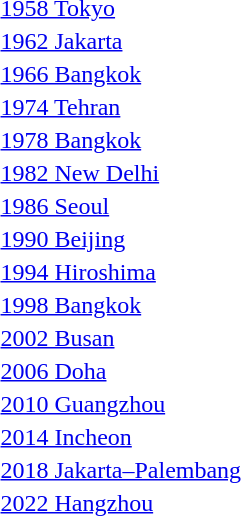<table>
<tr>
<td rowspan=2><a href='#'>1958 Tokyo</a></td>
<td rowspan=2></td>
<td rowspan=2></td>
<td></td>
</tr>
<tr>
<td></td>
</tr>
<tr>
<td rowspan=2><a href='#'>1962 Jakarta</a></td>
<td rowspan=2></td>
<td rowspan=2></td>
<td></td>
</tr>
<tr>
<td></td>
</tr>
<tr>
<td rowspan=2><a href='#'>1966 Bangkok</a></td>
<td rowspan=2></td>
<td rowspan=2></td>
<td></td>
</tr>
<tr>
<td></td>
</tr>
<tr>
<td><a href='#'>1974 Tehran</a></td>
<td></td>
<td></td>
<td></td>
</tr>
<tr>
<td rowspan=2><a href='#'>1978 Bangkok</a></td>
<td rowspan=2></td>
<td rowspan=2></td>
<td></td>
</tr>
<tr>
<td></td>
</tr>
<tr>
<td><a href='#'>1982 New Delhi</a></td>
<td></td>
<td></td>
<td></td>
</tr>
<tr>
<td><a href='#'>1986 Seoul</a></td>
<td></td>
<td></td>
<td></td>
</tr>
<tr>
<td rowspan=2><a href='#'>1990 Beijing</a></td>
<td rowspan=2></td>
<td rowspan=2></td>
<td></td>
</tr>
<tr>
<td></td>
</tr>
<tr>
<td rowspan=2><a href='#'>1994 Hiroshima</a></td>
<td rowspan=2></td>
<td rowspan=2></td>
<td></td>
</tr>
<tr>
<td></td>
</tr>
<tr>
<td rowspan=2><a href='#'>1998 Bangkok</a></td>
<td rowspan=2></td>
<td rowspan=2></td>
<td></td>
</tr>
<tr>
<td></td>
</tr>
<tr>
<td rowspan=2><a href='#'>2002 Busan</a></td>
<td rowspan=2></td>
<td rowspan=2></td>
<td></td>
</tr>
<tr>
<td></td>
</tr>
<tr>
<td rowspan=2><a href='#'>2006 Doha</a></td>
<td rowspan=2></td>
<td rowspan=2></td>
<td></td>
</tr>
<tr>
<td></td>
</tr>
<tr>
<td rowspan=2><a href='#'>2010 Guangzhou</a></td>
<td rowspan=2></td>
<td rowspan=2></td>
<td></td>
</tr>
<tr>
<td></td>
</tr>
<tr>
<td rowspan=2><a href='#'>2014 Incheon</a></td>
<td rowspan=2></td>
<td rowspan=2></td>
<td></td>
</tr>
<tr>
<td></td>
</tr>
<tr>
<td rowspan=2><a href='#'>2018 Jakarta–Palembang</a></td>
<td rowspan=2></td>
<td rowspan=2></td>
<td></td>
</tr>
<tr>
<td></td>
</tr>
<tr>
<td rowspan=2><a href='#'>2022 Hangzhou</a></td>
<td rowspan=2></td>
<td rowspan=2></td>
<td></td>
</tr>
<tr>
<td></td>
</tr>
</table>
